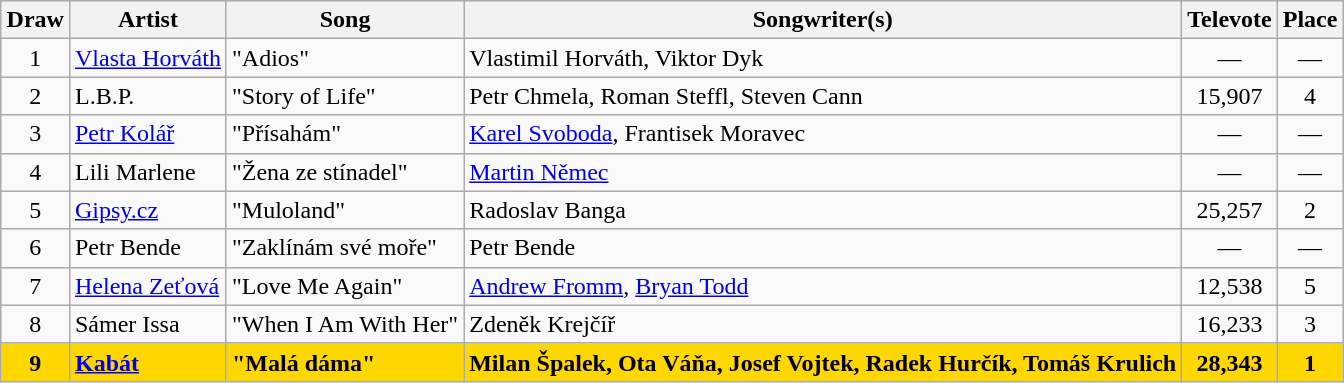<table class="sortable wikitable" style="margin: 1em auto 1em auto; text-align:center">
<tr>
<th>Draw</th>
<th>Artist</th>
<th>Song</th>
<th>Songwriter(s)</th>
<th>Televote</th>
<th>Place</th>
</tr>
<tr>
<td>1</td>
<td align="left"><a href='#'>Vlasta Horváth</a></td>
<td align="left">"Adios"</td>
<td align="left">Vlastimil Horváth, Viktor Dyk</td>
<td data-sort-value="0">—</td>
<td data-sort-value="6">—</td>
</tr>
<tr>
<td>2</td>
<td align="left" data-sort-value="LBP">L.B.P.</td>
<td align="left">"Story of Life"</td>
<td align="left">Petr Chmela, Roman Steffl, Steven Cann</td>
<td>15,907</td>
<td>4</td>
</tr>
<tr>
<td>3</td>
<td align="left"><a href='#'>Petr Kolář</a></td>
<td align="left">"Přísahám"</td>
<td align="left"><a href='#'>Karel Svoboda</a>, Frantisek Moravec</td>
<td data-sort-value="0">—</td>
<td data-sort-value="6">—</td>
</tr>
<tr>
<td>4</td>
<td align="left">Lili Marlene</td>
<td align="left">"Žena ze stínadel"</td>
<td align="left"><a href='#'>Martin Němec</a></td>
<td data-sort-value="0">—</td>
<td data-sort-value="6">—</td>
</tr>
<tr>
<td>5</td>
<td align="left"><a href='#'>Gipsy.cz</a></td>
<td align="left">"Muloland"</td>
<td align="left">Radoslav Banga</td>
<td>25,257</td>
<td>2</td>
</tr>
<tr>
<td>6</td>
<td align="left">Petr Bende</td>
<td align="left">"Zaklínám své moře"</td>
<td align="left">Petr Bende</td>
<td data-sort-value="0">—</td>
<td data-sort-value="6">—</td>
</tr>
<tr>
<td>7</td>
<td align="left"><a href='#'>Helena Zeťová</a></td>
<td align="left">"Love Me Again"</td>
<td align="left"><a href='#'>Andrew Fromm</a>, <a href='#'>Bryan Todd</a></td>
<td>12,538</td>
<td>5</td>
</tr>
<tr>
<td>8</td>
<td align="left">Sámer Issa</td>
<td align="left">"When I Am With Her"</td>
<td align="left">Zdeněk Krejčíř</td>
<td>16,233</td>
<td>3</td>
</tr>
<tr style="font-weight:bold; background:gold;">
<td>9</td>
<td align="left"><a href='#'>Kabát</a></td>
<td align="left">"Malá dáma"</td>
<td align="left">Milan Špalek, Ota Váňa, Josef Vojtek, Radek Hurčík, Tomáš Krulich</td>
<td>28,343</td>
<td>1</td>
</tr>
</table>
